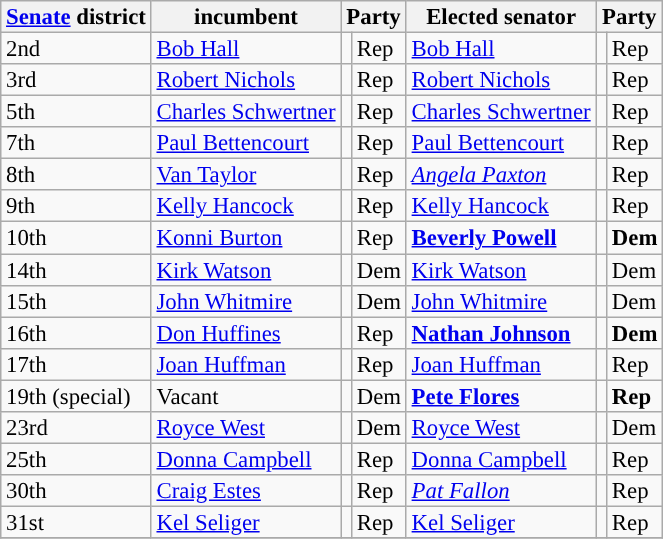<table class="sortable wikitable" style="font-size:95%;line-height:14px;">
<tr>
<th colspan="1" class="unsortable"><a href='#'>Senate</a> district</th>
<th class="unsortable">incumbent</th>
<th colspan="2">Party</th>
<th class="unsortable">Elected senator</th>
<th colspan="2">Party</th>
</tr>
<tr>
<td>2nd</td>
<td><a href='#'>Bob Hall</a></td>
<td style="background:"></td>
<td>Rep</td>
<td><a href='#'>Bob Hall</a></td>
<td style="background:"></td>
<td>Rep</td>
</tr>
<tr>
<td>3rd</td>
<td><a href='#'>Robert Nichols</a></td>
<td style="background:"></td>
<td>Rep</td>
<td><a href='#'>Robert Nichols</a></td>
<td style="background:"></td>
<td>Rep</td>
</tr>
<tr>
<td>5th</td>
<td><a href='#'>Charles Schwertner</a></td>
<td style="background:"></td>
<td>Rep</td>
<td><a href='#'>Charles Schwertner</a></td>
<td style="background:"></td>
<td>Rep</td>
</tr>
<tr>
<td>7th</td>
<td><a href='#'>Paul Bettencourt</a></td>
<td style="background:"></td>
<td>Rep</td>
<td><a href='#'>Paul Bettencourt</a></td>
<td style="background:"></td>
<td>Rep</td>
</tr>
<tr>
<td>8th</td>
<td><a href='#'>Van Taylor</a></td>
<td style="background:"></td>
<td>Rep</td>
<td><em><a href='#'>Angela Paxton</a></em></td>
<td style="background:"></td>
<td>Rep</td>
</tr>
<tr>
<td>9th</td>
<td><a href='#'>Kelly Hancock</a></td>
<td style="background:"></td>
<td>Rep</td>
<td><a href='#'>Kelly Hancock</a></td>
<td style="background:"></td>
<td>Rep</td>
</tr>
<tr>
<td>10th</td>
<td><a href='#'>Konni Burton</a></td>
<td style="background:"></td>
<td>Rep</td>
<td><strong><a href='#'>Beverly Powell</a></strong></td>
<td style="background:"></td>
<td><strong>Dem</strong></td>
</tr>
<tr>
<td>14th</td>
<td><a href='#'>Kirk Watson</a></td>
<td style="background:"></td>
<td>Dem</td>
<td><a href='#'>Kirk Watson</a></td>
<td style="background:"></td>
<td>Dem</td>
</tr>
<tr>
<td>15th</td>
<td><a href='#'>John Whitmire</a></td>
<td style="background:"></td>
<td>Dem</td>
<td><a href='#'>John Whitmire</a></td>
<td style="background:"></td>
<td>Dem</td>
</tr>
<tr>
<td>16th</td>
<td><a href='#'>Don Huffines</a></td>
<td style="background:"></td>
<td>Rep</td>
<td><strong><a href='#'>Nathan Johnson</a></strong></td>
<td style="background:"></td>
<td><strong>Dem</strong></td>
</tr>
<tr>
<td>17th</td>
<td><a href='#'>Joan Huffman</a></td>
<td style="background:"></td>
<td>Rep</td>
<td><a href='#'>Joan Huffman</a></td>
<td style="background:"></td>
<td>Rep</td>
</tr>
<tr>
<td>19th (special)</td>
<td>Vacant</td>
<td style="background:"></td>
<td>Dem</td>
<td><strong><a href='#'>Pete Flores</a></strong></td>
<td style="background:"></td>
<td><strong>Rep</strong></td>
</tr>
<tr>
<td>23rd</td>
<td><a href='#'>Royce West</a></td>
<td style="background:"></td>
<td>Dem</td>
<td><a href='#'>Royce West</a></td>
<td style="background:"></td>
<td>Dem</td>
</tr>
<tr>
<td>25th</td>
<td><a href='#'>Donna Campbell</a></td>
<td style="background:"></td>
<td>Rep</td>
<td><a href='#'>Donna Campbell</a></td>
<td style="background:"></td>
<td>Rep</td>
</tr>
<tr>
<td>30th</td>
<td><a href='#'>Craig Estes</a></td>
<td style="background:"></td>
<td>Rep</td>
<td><em><a href='#'>Pat Fallon</a></em></td>
<td style="background:"></td>
<td>Rep</td>
</tr>
<tr>
<td>31st</td>
<td><a href='#'>Kel Seliger</a></td>
<td style="background:"></td>
<td>Rep</td>
<td><a href='#'>Kel Seliger</a></td>
<td style="background:"></td>
<td>Rep</td>
</tr>
<tr>
</tr>
</table>
